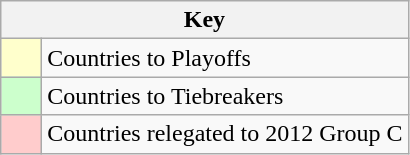<table class="wikitable" style="text-align: center;">
<tr>
<th colspan=2>Key</th>
</tr>
<tr>
<td style="background:#ffffcc; width:20px;"></td>
<td align=left>Countries to Playoffs</td>
</tr>
<tr>
<td style="background:#ccffcc; width:20px;"></td>
<td align=left>Countries to Tiebreakers</td>
</tr>
<tr>
<td style="background:#ffcccc; width:20px;"></td>
<td align=left>Countries relegated to 2012 Group C</td>
</tr>
</table>
